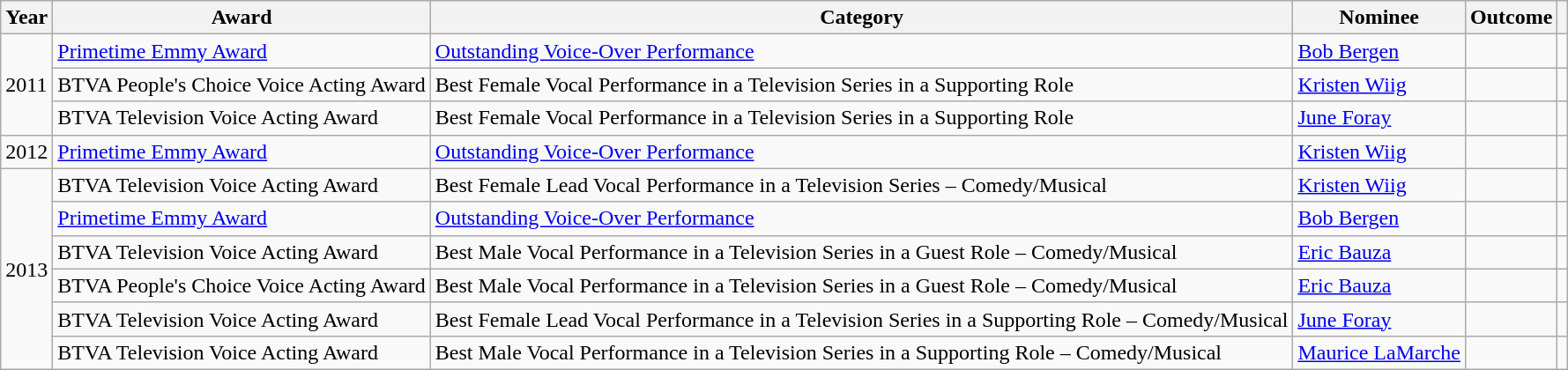<table class="wikitable">
<tr>
<th>Year</th>
<th>Award</th>
<th>Category</th>
<th>Nominee</th>
<th>Outcome</th>
<th></th>
</tr>
<tr>
<td rowspan="3">2011</td>
<td><a href='#'>Primetime Emmy Award</a></td>
<td><a href='#'>Outstanding Voice-Over Performance</a></td>
<td><a href='#'>Bob Bergen</a> </td>
<td></td>
<td></td>
</tr>
<tr>
<td>BTVA People's Choice Voice Acting Award</td>
<td>Best Female Vocal Performance in a Television Series in a Supporting Role</td>
<td><a href='#'>Kristen Wiig</a></td>
<td></td>
<td></td>
</tr>
<tr>
<td>BTVA Television Voice Acting Award</td>
<td>Best Female Vocal Performance in a Television Series in a Supporting Role</td>
<td><a href='#'>June Foray</a></td>
<td></td>
<td></td>
</tr>
<tr>
<td>2012</td>
<td><a href='#'>Primetime Emmy Award</a></td>
<td><a href='#'>Outstanding Voice-Over Performance</a></td>
<td><a href='#'>Kristen Wiig</a> </td>
<td></td>
<td></td>
</tr>
<tr>
<td rowspan="6">2013</td>
<td>BTVA Television Voice Acting Award</td>
<td>Best Female Lead Vocal Performance in a Television Series – Comedy/Musical</td>
<td><a href='#'>Kristen Wiig</a></td>
<td></td>
<td></td>
</tr>
<tr>
<td><a href='#'>Primetime Emmy Award</a></td>
<td><a href='#'>Outstanding Voice-Over Performance</a></td>
<td><a href='#'>Bob Bergen</a> </td>
<td></td>
<td></td>
</tr>
<tr>
<td>BTVA Television Voice Acting Award</td>
<td>Best Male Vocal Performance in a Television Series in a Guest Role – Comedy/Musical</td>
<td><a href='#'>Eric Bauza</a></td>
<td></td>
<td></td>
</tr>
<tr>
<td>BTVA People's Choice Voice Acting Award</td>
<td>Best Male Vocal Performance in a Television Series in a Guest Role – Comedy/Musical</td>
<td><a href='#'>Eric Bauza</a></td>
<td></td>
<td></td>
</tr>
<tr>
<td>BTVA Television Voice Acting Award</td>
<td>Best Female Lead Vocal Performance in a Television Series in a Supporting Role – Comedy/Musical</td>
<td><a href='#'>June Foray</a></td>
<td></td>
<td></td>
</tr>
<tr>
<td>BTVA Television Voice Acting Award</td>
<td>Best Male Vocal Performance in a Television Series in a Supporting Role – Comedy/Musical</td>
<td><a href='#'>Maurice LaMarche</a></td>
<td></td>
<td></td>
</tr>
</table>
